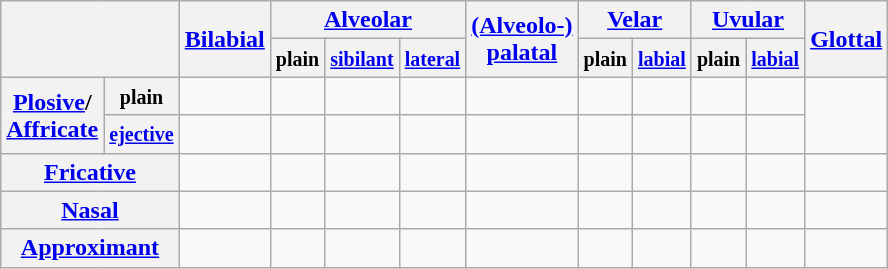<table class="wikitable" style="text-align:center">
<tr>
<th colspan="2" rowspan="2"></th>
<th rowspan="2"><a href='#'>Bilabial</a></th>
<th colspan="3"><a href='#'>Alveolar</a></th>
<th rowspan="2"><a href='#'>(Alveolo-)<br>palatal</a></th>
<th colspan="2"><a href='#'>Velar</a></th>
<th colspan="2"><a href='#'>Uvular</a></th>
<th rowspan="2"><a href='#'>Glottal</a></th>
</tr>
<tr>
<th><small>plain</small></th>
<th><small><a href='#'>sibilant</a></small></th>
<th><small><a href='#'>lateral</a></small></th>
<th><small>plain</small></th>
<th><small><a href='#'>labial</a></small></th>
<th><small>plain</small></th>
<th><small><a href='#'>labial</a></small></th>
</tr>
<tr>
<th rowspan="2"><a href='#'>Plosive</a>/<br><a href='#'>Affricate</a></th>
<th><small>plain</small></th>
<td></td>
<td></td>
<td></td>
<td></td>
<td></td>
<td></td>
<td></td>
<td></td>
<td></td>
<td rowspan="2"></td>
</tr>
<tr>
<th><small><a href='#'>ejective</a></small></th>
<td></td>
<td></td>
<td></td>
<td></td>
<td></td>
<td></td>
<td></td>
<td></td>
<td></td>
</tr>
<tr>
<th colspan="2"><a href='#'>Fricative</a></th>
<td></td>
<td></td>
<td></td>
<td></td>
<td></td>
<td></td>
<td></td>
<td></td>
<td></td>
<td></td>
</tr>
<tr>
<th colspan="2"><a href='#'>Nasal</a></th>
<td></td>
<td></td>
<td></td>
<td></td>
<td></td>
<td></td>
<td></td>
<td></td>
<td></td>
<td></td>
</tr>
<tr>
<th colspan="2"><a href='#'>Approximant</a></th>
<td></td>
<td></td>
<td></td>
<td></td>
<td></td>
<td></td>
<td></td>
<td></td>
<td></td>
<td></td>
</tr>
</table>
